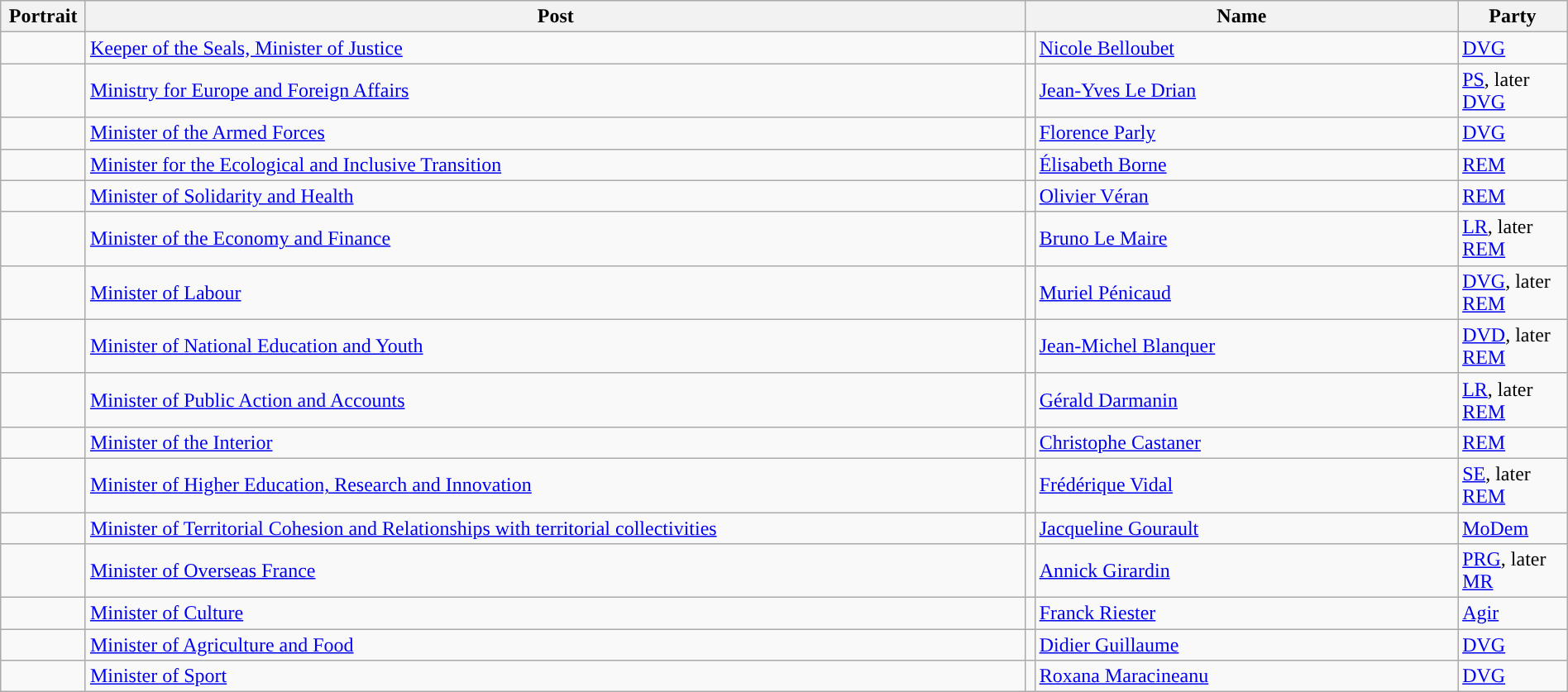<table class="wikitable sortable" style="width:100%;">
<tr>
<th scope="col" class="unsortable">Portrait</th>
<th scope="col">Post</th>
<th colspan="2" scope="col" class="unsortable">Name</th>
<th scope="col">Party</th>
</tr>
<tr>
<td width="80"></td>
<td width=60%><a href='#'>Keeper of the Seals, Minister of Justice</a></td>
<td style="background:"></td>
<td width=27%><a href='#'>Nicole Belloubet</a></td>
<td width=7%><a href='#'>DVG</a></td>
</tr>
<tr>
<td width="80"></td>
<td width=60%><a href='#'>Ministry for Europe and Foreign Affairs</a></td>
<td style="background:"></td>
<td width=27%><a href='#'>Jean-Yves Le Drian</a></td>
<td width=7%><a href='#'>PS</a>, later <a href='#'>DVG</a></td>
</tr>
<tr>
<td width="80"></td>
<td width=60%><a href='#'>Minister of the Armed Forces</a></td>
<td style="background:"></td>
<td width=27%><a href='#'>Florence Parly</a></td>
<td width=7%><a href='#'>DVG</a></td>
</tr>
<tr>
<td width="80"></td>
<td width=60%><a href='#'>Minister for the Ecological and Inclusive Transition</a></td>
<td style="background:"></td>
<td width=27%><a href='#'>Élisabeth Borne</a></td>
<td width=7%><a href='#'>REM</a></td>
</tr>
<tr>
<td width="80"></td>
<td width=60%><a href='#'>Minister of Solidarity and Health</a></td>
<td style="background:"></td>
<td width=27%><a href='#'>Olivier Véran</a></td>
<td width=7%><a href='#'>REM</a></td>
</tr>
<tr>
<td width="80"></td>
<td width=60%><a href='#'>Minister of the Economy and Finance</a></td>
<td style="background:"></td>
<td width=27%><a href='#'>Bruno Le Maire</a></td>
<td width=7%><a href='#'>LR</a>, later <a href='#'>REM</a></td>
</tr>
<tr>
<td width="80"></td>
<td width=60%><a href='#'>Minister of Labour</a></td>
<td style="background:"></td>
<td width=27%><a href='#'>Muriel Pénicaud</a></td>
<td width=7%><a href='#'>DVG</a>, later <a href='#'>REM</a></td>
</tr>
<tr>
<td width="80"></td>
<td width=60%><a href='#'>Minister of National Education and Youth</a></td>
<td style="background:"></td>
<td width=27%><a href='#'>Jean-Michel Blanquer</a></td>
<td width=7%><a href='#'>DVD</a>, later <a href='#'>REM</a></td>
</tr>
<tr>
<td width="80"></td>
<td width=60%><a href='#'>Minister of Public Action and Accounts</a></td>
<td style="background:"></td>
<td width=27%><a href='#'>Gérald Darmanin</a></td>
<td width=7%><a href='#'>LR</a>, later <a href='#'>REM</a></td>
</tr>
<tr>
<td width="80"></td>
<td width=60%><a href='#'>Minister of the Interior</a></td>
<td style="background:"></td>
<td width=27%><a href='#'>Christophe Castaner</a></td>
<td width=7%><a href='#'>REM</a></td>
</tr>
<tr>
<td width="80"></td>
<td width=60%><a href='#'>Minister of Higher Education, Research and Innovation</a></td>
<td style="background:"></td>
<td width=27%><a href='#'>Frédérique Vidal</a></td>
<td width=7%><a href='#'>SE</a>, later <a href='#'>REM</a></td>
</tr>
<tr>
<td width="80"></td>
<td width=60%><a href='#'>Minister of Territorial Cohesion and Relationships with territorial collectivities</a></td>
<td style=background:></td>
<td width=27%><a href='#'>Jacqueline Gourault</a></td>
<td width=7%><a href='#'>MoDem</a></td>
</tr>
<tr>
<td width="80"></td>
<td width=60%><a href='#'>Minister of Overseas France</a></td>
<td style=background:></td>
<td width=27%><a href='#'>Annick Girardin</a></td>
<td width=7%><a href='#'>PRG</a>, later <a href='#'>MR</a></td>
</tr>
<tr>
<td width="80"></td>
<td width=60%><a href='#'>Minister of Culture</a></td>
<td style="background:"></td>
<td width=27%><a href='#'>Franck Riester</a></td>
<td width=7%><a href='#'>Agir</a></td>
</tr>
<tr>
<td width="80"></td>
<td width=60%><a href='#'>Minister of Agriculture and Food</a></td>
<td style="background:"></td>
<td width=27%><a href='#'>Didier Guillaume</a></td>
<td width=7%><a href='#'>DVG</a></td>
</tr>
<tr>
<td width="80"></td>
<td width=60%><a href='#'>Minister of Sport</a></td>
<td style="background:"></td>
<td width=27%><a href='#'>Roxana Maracineanu</a></td>
<td width=7%><a href='#'>DVG</a></td>
</tr>
</table>
